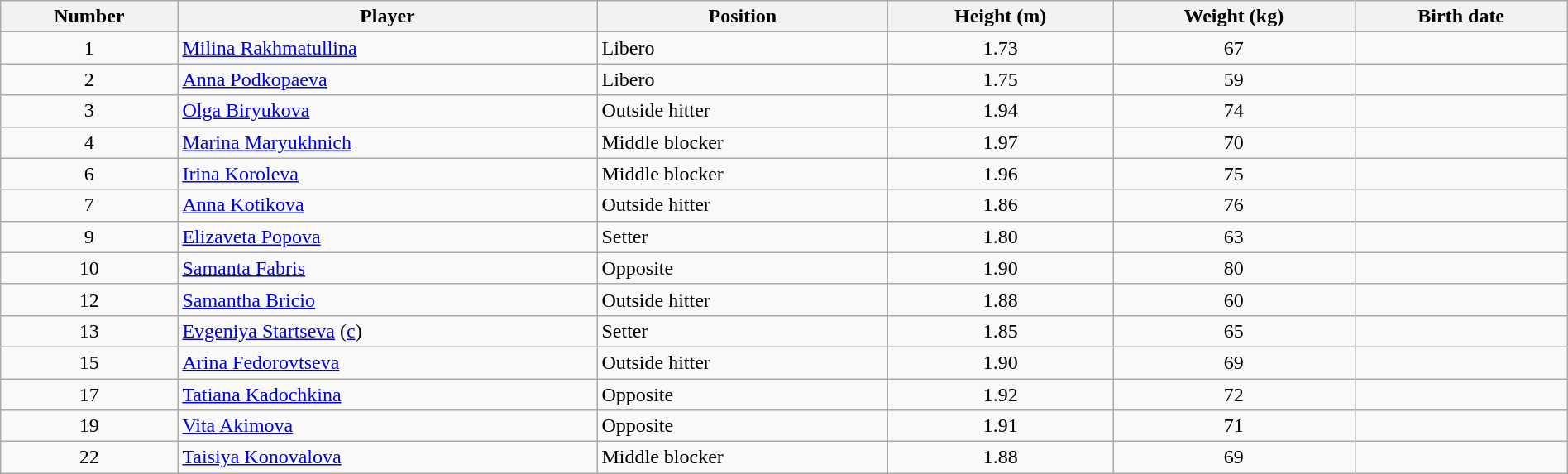<table class="wikitable" style="width:100%;">
<tr>
<th>Number</th>
<th>Player</th>
<th>Position</th>
<th>Height (m)</th>
<th>Weight (kg)</th>
<th>Birth date</th>
</tr>
<tr>
<td align=center>1</td>
<td> <a href='#'>Milina Rakhmatullina</a></td>
<td>Libero</td>
<td align=center>1.73</td>
<td align=center>67</td>
<td></td>
</tr>
<tr>
<td align=center>2</td>
<td> <a href='#'>Anna Podkopaeva</a></td>
<td>Libero</td>
<td align=center>1.75</td>
<td align=center>59</td>
<td></td>
</tr>
<tr>
<td align=center>3</td>
<td> <a href='#'>Olga Biryukova</a></td>
<td>Outside hitter</td>
<td align=center>1.94</td>
<td align=center>74</td>
<td></td>
</tr>
<tr>
<td align=center>4</td>
<td> <a href='#'>Marina Maryukhnich</a></td>
<td>Middle blocker</td>
<td align=center>1.97</td>
<td align=center>70</td>
<td></td>
</tr>
<tr>
<td align=center>6</td>
<td> <a href='#'>Irina Koroleva</a></td>
<td>Middle blocker</td>
<td align=center>1.96</td>
<td align=center>75</td>
<td></td>
</tr>
<tr>
<td align=center>7</td>
<td> <a href='#'>Anna Kotikova</a></td>
<td>Outside hitter</td>
<td align=center>1.86</td>
<td align=center>76</td>
<td></td>
</tr>
<tr>
<td align=center>9</td>
<td> <a href='#'>Elizaveta Popova</a></td>
<td>Setter</td>
<td align=center>1.80</td>
<td align=center>63</td>
<td></td>
</tr>
<tr>
<td align=center>10</td>
<td> <a href='#'>Samanta Fabris</a></td>
<td>Opposite</td>
<td align=center>1.90</td>
<td align=center>80</td>
<td></td>
</tr>
<tr>
<td align=center>12</td>
<td> <a href='#'>Samantha Bricio</a></td>
<td>Outside hitter</td>
<td align=center>1.88</td>
<td align=center>60</td>
<td></td>
</tr>
<tr>
<td align=center>13</td>
<td> <a href='#'>Evgeniya Startseva</a> (<a href='#'>c</a>)</td>
<td>Setter</td>
<td align=center>1.85</td>
<td align=center>65</td>
<td></td>
</tr>
<tr>
<td align=center>15</td>
<td> <a href='#'>Arina Fedorovtseva</a></td>
<td>Outside hitter</td>
<td align=center>1.90</td>
<td align=center>69</td>
<td></td>
</tr>
<tr>
<td align=center>17</td>
<td> <a href='#'>Tatiana Kadochkina</a></td>
<td>Opposite</td>
<td align=center>1.92</td>
<td align=center>72</td>
<td></td>
</tr>
<tr>
<td align=center>19</td>
<td> <a href='#'>Vita Akimova</a></td>
<td>Opposite</td>
<td align=center>1.91</td>
<td align=center>71</td>
<td></td>
</tr>
<tr>
<td align=center>22</td>
<td> <a href='#'>Taisiya Konovalova</a></td>
<td>Middle blocker</td>
<td align=center>1.88</td>
<td align=center>69</td>
<td></td>
</tr>
</table>
